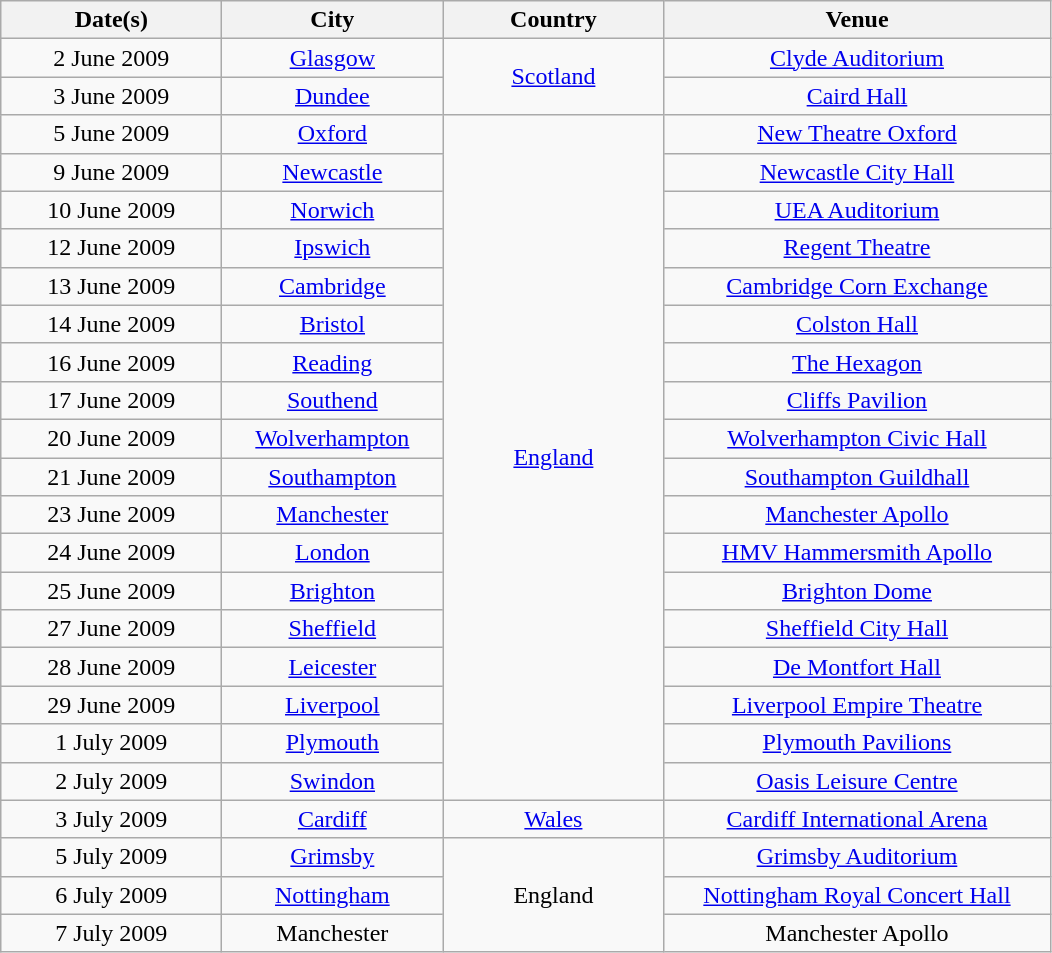<table class="wikitable" style="text-align:center">
<tr>
<th style="width:140px;">Date(s)</th>
<th style="width:140px;">City</th>
<th style="width:140px;">Country</th>
<th style="width:250px;">Venue</th>
</tr>
<tr>
<td>2 June 2009</td>
<td><a href='#'>Glasgow</a></td>
<td rowspan=2><a href='#'>Scotland</a></td>
<td><a href='#'>Clyde Auditorium</a></td>
</tr>
<tr>
<td>3 June 2009</td>
<td><a href='#'>Dundee</a></td>
<td><a href='#'>Caird Hall</a></td>
</tr>
<tr>
<td>5 June 2009</td>
<td><a href='#'>Oxford</a></td>
<td rowspan=18><a href='#'>England</a></td>
<td><a href='#'>New Theatre Oxford</a></td>
</tr>
<tr>
<td>9 June 2009</td>
<td><a href='#'>Newcastle</a></td>
<td><a href='#'>Newcastle City Hall</a></td>
</tr>
<tr>
<td>10 June 2009</td>
<td><a href='#'>Norwich</a></td>
<td><a href='#'>UEA Auditorium</a></td>
</tr>
<tr>
<td>12 June 2009</td>
<td><a href='#'>Ipswich</a></td>
<td><a href='#'>Regent Theatre</a></td>
</tr>
<tr>
<td>13 June 2009</td>
<td><a href='#'>Cambridge</a></td>
<td><a href='#'>Cambridge Corn Exchange</a></td>
</tr>
<tr>
<td>14 June 2009</td>
<td><a href='#'>Bristol</a></td>
<td><a href='#'>Colston Hall</a></td>
</tr>
<tr>
<td>16 June 2009</td>
<td><a href='#'>Reading</a></td>
<td><a href='#'>The Hexagon</a></td>
</tr>
<tr>
<td>17 June 2009</td>
<td><a href='#'>Southend</a></td>
<td><a href='#'>Cliffs Pavilion</a></td>
</tr>
<tr>
<td>20 June 2009</td>
<td><a href='#'>Wolverhampton</a></td>
<td><a href='#'>Wolverhampton Civic Hall</a></td>
</tr>
<tr>
<td>21 June 2009</td>
<td><a href='#'>Southampton</a></td>
<td><a href='#'>Southampton Guildhall</a></td>
</tr>
<tr>
<td>23 June 2009</td>
<td><a href='#'>Manchester</a></td>
<td><a href='#'>Manchester Apollo</a></td>
</tr>
<tr>
<td>24 June 2009</td>
<td><a href='#'>London</a></td>
<td><a href='#'>HMV Hammersmith Apollo</a></td>
</tr>
<tr>
<td>25 June 2009</td>
<td><a href='#'>Brighton</a></td>
<td><a href='#'>Brighton Dome</a></td>
</tr>
<tr>
<td>27 June 2009</td>
<td><a href='#'>Sheffield</a></td>
<td><a href='#'>Sheffield City Hall</a></td>
</tr>
<tr>
<td>28 June 2009</td>
<td><a href='#'>Leicester</a></td>
<td><a href='#'>De Montfort Hall</a></td>
</tr>
<tr>
<td>29 June 2009</td>
<td><a href='#'>Liverpool</a></td>
<td><a href='#'>Liverpool Empire Theatre</a></td>
</tr>
<tr>
<td>1 July 2009</td>
<td><a href='#'>Plymouth</a></td>
<td><a href='#'>Plymouth Pavilions</a></td>
</tr>
<tr>
<td>2 July 2009</td>
<td><a href='#'>Swindon</a></td>
<td><a href='#'>Oasis Leisure Centre</a></td>
</tr>
<tr>
<td>3 July 2009</td>
<td><a href='#'>Cardiff</a></td>
<td><a href='#'>Wales</a></td>
<td><a href='#'>Cardiff International Arena</a></td>
</tr>
<tr>
<td>5 July 2009</td>
<td><a href='#'>Grimsby</a></td>
<td rowspan=3>England</td>
<td><a href='#'>Grimsby Auditorium</a></td>
</tr>
<tr>
<td>6 July 2009</td>
<td><a href='#'>Nottingham</a></td>
<td><a href='#'>Nottingham Royal Concert Hall</a></td>
</tr>
<tr>
<td>7 July 2009</td>
<td>Manchester</td>
<td>Manchester Apollo</td>
</tr>
</table>
